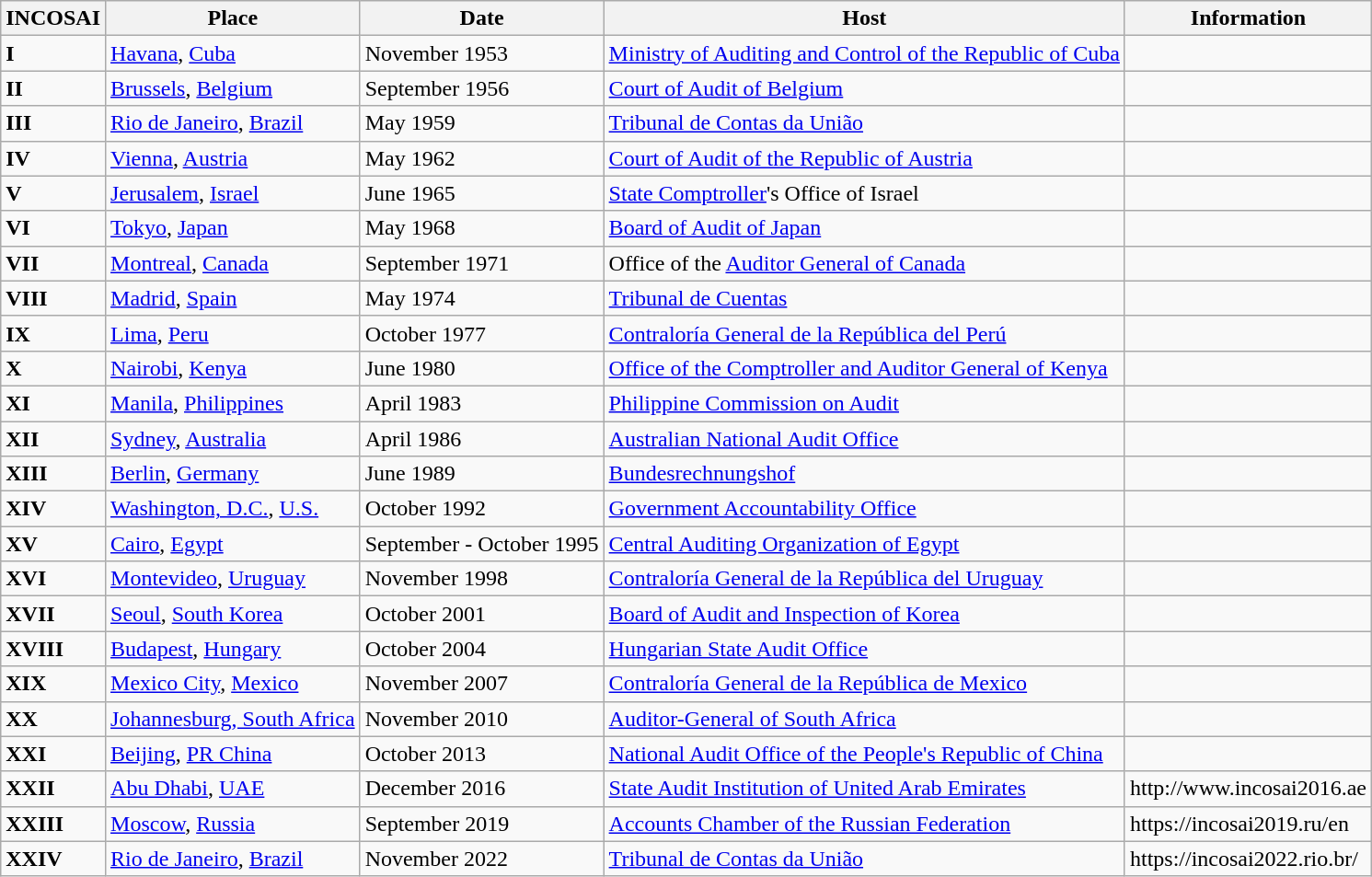<table class="wikitable">
<tr>
<th>INCOSAI</th>
<th>Place</th>
<th>Date</th>
<th><strong>Host</strong></th>
<th><strong>Information</strong></th>
</tr>
<tr>
<td><strong>I</strong></td>
<td><a href='#'>Havana</a>, <a href='#'>Cuba</a></td>
<td>November 1953</td>
<td><a href='#'>Ministry of Auditing and Control of the Republic of Cuba</a></td>
<td></td>
</tr>
<tr>
<td><strong>II</strong></td>
<td><a href='#'>Brussels</a>, <a href='#'>Belgium</a></td>
<td>September 1956</td>
<td><a href='#'>Court of Audit of Belgium</a></td>
<td></td>
</tr>
<tr>
<td><strong>III</strong></td>
<td><a href='#'>Rio de Janeiro</a>, <a href='#'>Brazil</a></td>
<td>May 1959</td>
<td><a href='#'>Tribunal de Contas da União</a></td>
<td></td>
</tr>
<tr>
<td><strong>IV</strong></td>
<td><a href='#'>Vienna</a>, <a href='#'>Austria</a></td>
<td>May 1962</td>
<td><a href='#'>Court of Audit of the Republic of Austria</a></td>
<td></td>
</tr>
<tr>
<td><strong>V</strong></td>
<td><a href='#'>Jerusalem</a>, <a href='#'>Israel</a></td>
<td>June 1965</td>
<td><a href='#'>State Comptroller</a>'s Office of Israel</td>
<td></td>
</tr>
<tr>
<td><strong>VI</strong></td>
<td><a href='#'>Tokyo</a>, <a href='#'>Japan</a></td>
<td>May 1968</td>
<td><a href='#'>Board of Audit of Japan</a></td>
<td></td>
</tr>
<tr>
<td><strong>VII</strong></td>
<td><a href='#'>Montreal</a>, <a href='#'>Canada</a></td>
<td>September 1971</td>
<td>Office of the <a href='#'>Auditor General of Canada</a></td>
<td></td>
</tr>
<tr>
<td><strong>VIII</strong></td>
<td><a href='#'>Madrid</a>, <a href='#'>Spain</a></td>
<td>May 1974</td>
<td><a href='#'>Tribunal de Cuentas</a></td>
<td></td>
</tr>
<tr>
<td><strong>IX</strong></td>
<td><a href='#'>Lima</a>, <a href='#'>Peru</a></td>
<td>October 1977</td>
<td><a href='#'>Contraloría General de la República del Perú</a></td>
<td></td>
</tr>
<tr>
<td><strong>X</strong></td>
<td><a href='#'>Nairobi</a>, <a href='#'>Kenya</a></td>
<td>June 1980</td>
<td><a href='#'>Office of the Comptroller and Auditor General of Kenya</a></td>
<td></td>
</tr>
<tr>
<td><strong>XI</strong></td>
<td><a href='#'>Manila</a>, <a href='#'>Philippines</a></td>
<td>April 1983</td>
<td><a href='#'>Philippine Commission on Audit</a></td>
<td></td>
</tr>
<tr>
<td><strong>XII</strong></td>
<td><a href='#'>Sydney</a>, <a href='#'>Australia</a></td>
<td>April 1986</td>
<td><a href='#'>Australian National Audit Office</a></td>
<td></td>
</tr>
<tr>
<td><strong>XIII</strong></td>
<td><a href='#'>Berlin</a>, <a href='#'>Germany</a></td>
<td>June 1989</td>
<td><a href='#'>Bundesrechnungshof</a></td>
<td><br></td>
</tr>
<tr>
<td><strong>XIV</strong></td>
<td><a href='#'>Washington, D.C.</a>, <a href='#'>U.S.</a></td>
<td>October 1992</td>
<td><a href='#'>Government Accountability Office</a></td>
<td></td>
</tr>
<tr>
<td><strong>XV</strong></td>
<td><a href='#'>Cairo</a>, <a href='#'>Egypt</a></td>
<td>September - October 1995</td>
<td><a href='#'>Central Auditing Organization of Egypt</a></td>
<td></td>
</tr>
<tr>
<td><strong>XVI</strong></td>
<td><a href='#'>Montevideo</a>, <a href='#'>Uruguay</a></td>
<td>November 1998</td>
<td><a href='#'>Contraloría General de la República del Uruguay</a></td>
<td></td>
</tr>
<tr>
<td><strong>XVII</strong></td>
<td><a href='#'>Seoul</a>, <a href='#'>South Korea</a></td>
<td>October 2001</td>
<td><a href='#'>Board of Audit and Inspection of Korea</a></td>
<td></td>
</tr>
<tr>
<td><strong>XVIII</strong></td>
<td><a href='#'>Budapest</a>, <a href='#'>Hungary</a></td>
<td>October 2004</td>
<td><a href='#'>Hungarian State Audit Office</a></td>
<td></td>
</tr>
<tr>
<td><strong>XIX</strong></td>
<td><a href='#'>Mexico City</a>, <a href='#'>Mexico</a></td>
<td>November 2007</td>
<td><a href='#'>Contraloría General de la República de Mexico</a></td>
<td></td>
</tr>
<tr>
<td><strong>XX</strong></td>
<td><a href='#'>Johannesburg, South Africa</a></td>
<td>November 2010</td>
<td><a href='#'>Auditor-General of South Africa</a></td>
<td></td>
</tr>
<tr>
<td><strong>XXI</strong></td>
<td><a href='#'>Beijing</a>, <a href='#'>PR China</a></td>
<td>October 2013</td>
<td><a href='#'>National Audit Office of the People's Republic of China</a></td>
<td></td>
</tr>
<tr>
<td><strong>XXII</strong></td>
<td><a href='#'>Abu Dhabi</a>, <a href='#'>UAE</a></td>
<td>December 2016</td>
<td><a href='#'>State Audit Institution of United Arab Emirates</a></td>
<td>http://www.incosai2016.ae</td>
</tr>
<tr>
<td><strong>XXIII</strong></td>
<td><a href='#'>Moscow</a>, <a href='#'>Russia</a></td>
<td>September 2019</td>
<td><a href='#'>Accounts Chamber of the Russian Federation</a></td>
<td>https://incosai2019.ru/en</td>
</tr>
<tr>
<td><strong>XXIV</strong></td>
<td><a href='#'>Rio de Janeiro</a>, <a href='#'>Brazil</a></td>
<td>November 2022</td>
<td><a href='#'>Tribunal de Contas da União</a></td>
<td>https://incosai2022.rio.br/</td>
</tr>
</table>
